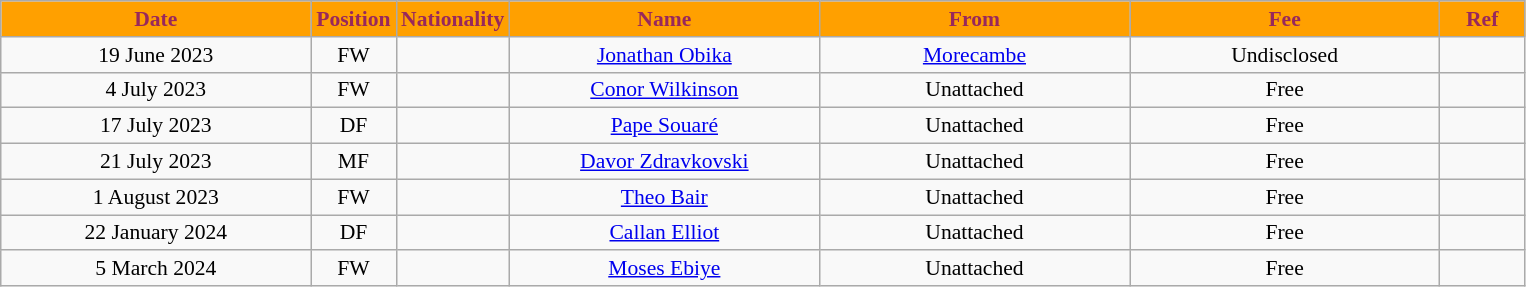<table class="wikitable"  style="text-align:center; font-size:90%; ">
<tr>
<th style="background:#ffa000; color:#98285c; width:200px;">Date</th>
<th style="background:#ffa000; color:#98285c; width:50px;">Position</th>
<th style="background:#ffa000; color:#98285c; width:50px;">Nationality</th>
<th style="background:#ffa000; color:#98285c; width:200px;">Name</th>
<th style="background:#ffa000; color:#98285c; width:200px;">From</th>
<th style="background:#ffa000; color:#98285c; width:200px;">Fee</th>
<th style="background:#ffa000; color:#98285c; width:50px;">Ref</th>
</tr>
<tr>
<td>19 June 2023</td>
<td>FW</td>
<td></td>
<td><a href='#'>Jonathan Obika</a></td>
<td><a href='#'>Morecambe</a></td>
<td>Undisclosed</td>
<td></td>
</tr>
<tr>
<td>4 July 2023</td>
<td>FW</td>
<td></td>
<td><a href='#'>Conor Wilkinson</a></td>
<td>Unattached</td>
<td>Free</td>
<td></td>
</tr>
<tr>
<td>17 July 2023</td>
<td>DF</td>
<td></td>
<td><a href='#'>Pape Souaré</a></td>
<td>Unattached</td>
<td>Free</td>
<td></td>
</tr>
<tr>
<td>21 July 2023</td>
<td>MF</td>
<td></td>
<td><a href='#'>Davor Zdravkovski</a></td>
<td>Unattached</td>
<td>Free</td>
<td></td>
</tr>
<tr>
<td>1 August 2023</td>
<td>FW</td>
<td></td>
<td><a href='#'>Theo Bair</a></td>
<td>Unattached</td>
<td>Free</td>
<td></td>
</tr>
<tr>
<td>22 January 2024</td>
<td>DF</td>
<td></td>
<td><a href='#'>Callan Elliot</a></td>
<td>Unattached</td>
<td>Free</td>
<td></td>
</tr>
<tr>
<td>5 March 2024</td>
<td>FW</td>
<td></td>
<td><a href='#'>Moses Ebiye</a></td>
<td>Unattached</td>
<td>Free</td>
<td></td>
</tr>
</table>
